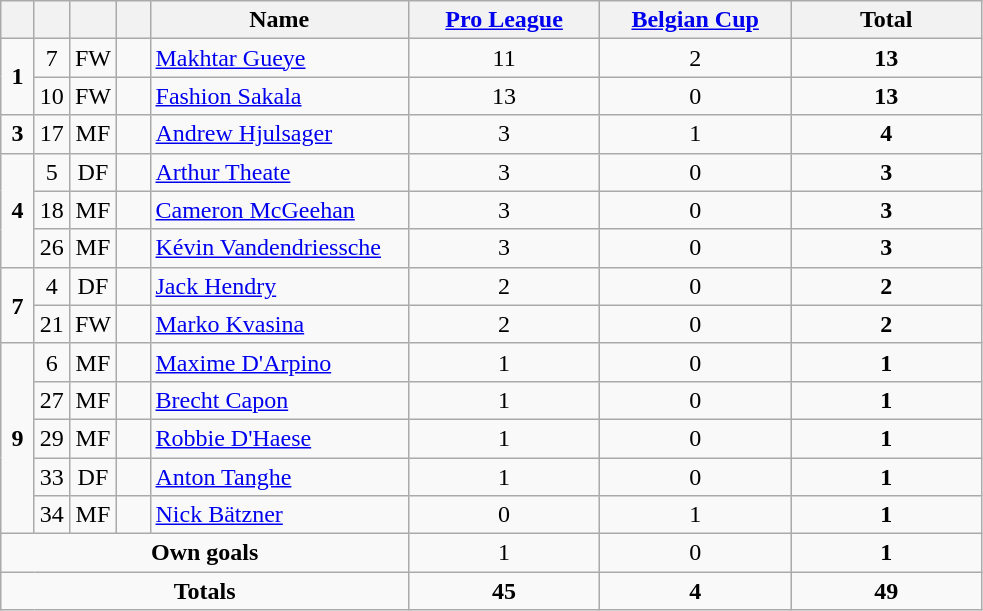<table class="wikitable" style="text-align:center">
<tr>
<th width=15></th>
<th width=15></th>
<th width=15></th>
<th width=15></th>
<th width=165>Name</th>
<th width=120><a href='#'>Pro League</a></th>
<th width=120><a href='#'>Belgian Cup</a></th>
<th width=120>Total</th>
</tr>
<tr>
<td rowspan=2><strong>1</strong></td>
<td>7</td>
<td>FW</td>
<td></td>
<td align=left><a href='#'>Makhtar Gueye</a></td>
<td>11</td>
<td>2</td>
<td><strong>13</strong></td>
</tr>
<tr>
<td>10</td>
<td>FW</td>
<td></td>
<td align=left><a href='#'>Fashion Sakala</a></td>
<td>13</td>
<td>0</td>
<td><strong>13</strong></td>
</tr>
<tr>
<td rowspan=1><strong>3</strong></td>
<td>17</td>
<td>MF</td>
<td></td>
<td align=left><a href='#'>Andrew Hjulsager</a></td>
<td>3</td>
<td>1</td>
<td><strong>4</strong></td>
</tr>
<tr>
<td rowspan=3><strong>4</strong></td>
<td>5</td>
<td>DF</td>
<td></td>
<td align=left><a href='#'>Arthur Theate</a></td>
<td>3</td>
<td>0</td>
<td><strong>3</strong></td>
</tr>
<tr>
<td>18</td>
<td>MF</td>
<td></td>
<td align=left><a href='#'>Cameron McGeehan</a></td>
<td>3</td>
<td>0</td>
<td><strong>3</strong></td>
</tr>
<tr>
<td>26</td>
<td>MF</td>
<td></td>
<td align=left><a href='#'>Kévin Vandendriessche</a></td>
<td>3</td>
<td>0</td>
<td><strong>3 </strong></td>
</tr>
<tr>
<td rowspan=2><strong>7</strong></td>
<td>4</td>
<td>DF</td>
<td></td>
<td align=left><a href='#'>Jack Hendry</a></td>
<td>2</td>
<td>0</td>
<td><strong>2</strong></td>
</tr>
<tr>
<td>21</td>
<td>FW</td>
<td></td>
<td align=left><a href='#'>Marko Kvasina</a></td>
<td>2</td>
<td>0</td>
<td><strong>2</strong></td>
</tr>
<tr>
<td rowspan=5><strong>9</strong></td>
<td>6</td>
<td>MF</td>
<td></td>
<td align=left><a href='#'>Maxime D'Arpino</a></td>
<td>1</td>
<td>0</td>
<td><strong>1 </strong></td>
</tr>
<tr>
<td>27</td>
<td>MF</td>
<td></td>
<td align=left><a href='#'>Brecht Capon</a></td>
<td>1</td>
<td>0</td>
<td><strong>1 </strong></td>
</tr>
<tr>
<td>29</td>
<td>MF</td>
<td></td>
<td align=left><a href='#'>Robbie D'Haese</a></td>
<td>1</td>
<td>0</td>
<td><strong>1 </strong></td>
</tr>
<tr>
<td>33</td>
<td>DF</td>
<td></td>
<td align=left><a href='#'>Anton Tanghe</a></td>
<td>1</td>
<td>0</td>
<td><strong>1 </strong></td>
</tr>
<tr>
<td>34</td>
<td>MF</td>
<td></td>
<td align=left><a href='#'>Nick Bätzner</a></td>
<td>0</td>
<td>1</td>
<td><strong>1 </strong></td>
</tr>
<tr class="sortbottom">
<td colspan=5><strong>Own goals</strong></td>
<td>1</td>
<td>0</td>
<td><strong>1</strong></td>
</tr>
<tr>
<td colspan=5><strong>Totals</strong></td>
<td><strong>45</strong></td>
<td><strong>4</strong></td>
<td><strong>49</strong></td>
</tr>
</table>
